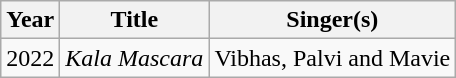<table class=wikitable>
<tr>
<th>Year</th>
<th>Title</th>
<th>Singer(s)</th>
</tr>
<tr>
<td>2022</td>
<td><em>Kala Mascara</em> </td>
<td>Vibhas, Palvi and Mavie</td>
</tr>
</table>
